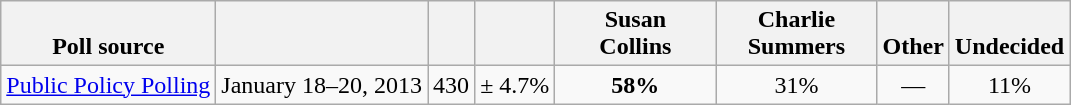<table class="wikitable" style="text-align:center">
<tr valign= bottom>
<th>Poll source</th>
<th></th>
<th></th>
<th></th>
<th style="width:100px;">Susan<br>Collins</th>
<th style="width:100px;">Charlie<br>Summers</th>
<th>Other</th>
<th>Undecided</th>
</tr>
<tr>
<td align=left><a href='#'>Public Policy Polling</a></td>
<td>January 18–20, 2013</td>
<td>430</td>
<td>± 4.7%</td>
<td><strong>58%</strong></td>
<td>31%</td>
<td>—</td>
<td>11%</td>
</tr>
</table>
